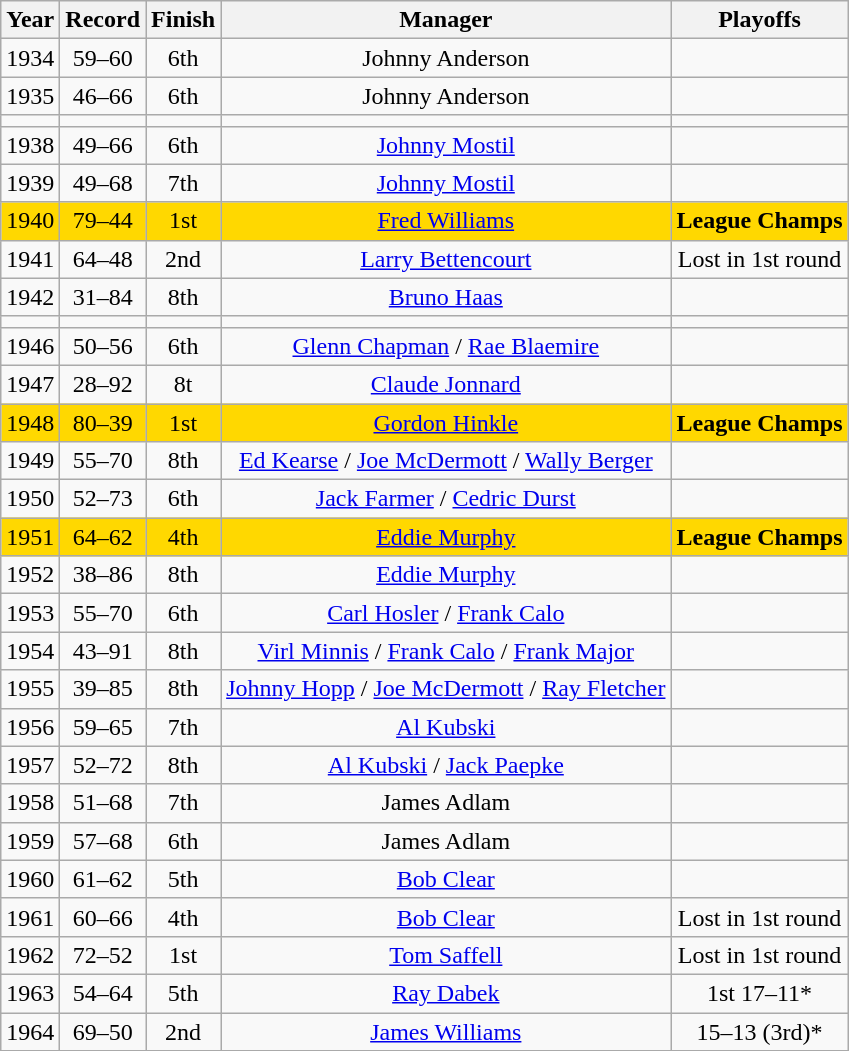<table class="wikitable" style="text-align:center">
<tr>
<th>Year</th>
<th>Record</th>
<th>Finish</th>
<th>Manager</th>
<th>Playoffs</th>
</tr>
<tr>
<td>1934</td>
<td>59–60</td>
<td>6th</td>
<td>Johnny Anderson</td>
<td></td>
</tr>
<tr>
<td>1935</td>
<td>46–66</td>
<td>6th</td>
<td>Johnny Anderson</td>
<td></td>
</tr>
<tr>
<td></td>
<td></td>
<td></td>
<td></td>
</tr>
<tr>
<td>1938</td>
<td>49–66</td>
<td>6th</td>
<td><a href='#'>Johnny Mostil</a></td>
<td></td>
</tr>
<tr>
<td>1939</td>
<td>49–68</td>
<td>7th</td>
<td><a href='#'>Johnny Mostil</a></td>
<td></td>
</tr>
<tr bgcolor="#FFD800">
<td>1940</td>
<td>79–44</td>
<td>1st</td>
<td><a href='#'>Fred Williams</a></td>
<td><strong>League Champs</strong></td>
</tr>
<tr>
<td>1941</td>
<td>64–48</td>
<td>2nd</td>
<td><a href='#'>Larry Bettencourt</a></td>
<td>Lost in 1st round</td>
</tr>
<tr>
<td>1942</td>
<td>31–84</td>
<td>8th</td>
<td><a href='#'>Bruno Haas</a></td>
<td></td>
</tr>
<tr>
<td></td>
<td></td>
<td></td>
<td></td>
</tr>
<tr>
<td>1946</td>
<td>50–56</td>
<td>6th</td>
<td><a href='#'>Glenn Chapman</a> / <a href='#'>Rae Blaemire</a></td>
<td></td>
</tr>
<tr>
<td>1947</td>
<td>28–92</td>
<td>8t</td>
<td><a href='#'>Claude Jonnard</a></td>
<td></td>
</tr>
<tr bgcolor="#FFD800">
<td>1948</td>
<td>80–39</td>
<td>1st</td>
<td><a href='#'>Gordon Hinkle</a></td>
<td><strong>League Champs</strong></td>
</tr>
<tr>
<td>1949</td>
<td>55–70</td>
<td>8th</td>
<td><a href='#'>Ed Kearse</a> / <a href='#'>Joe McDermott</a> / <a href='#'>Wally Berger</a></td>
<td></td>
</tr>
<tr>
<td>1950</td>
<td>52–73</td>
<td>6th</td>
<td><a href='#'>Jack Farmer</a> / <a href='#'>Cedric Durst</a></td>
<td></td>
</tr>
<tr bgcolor="#FFD800">
<td>1951</td>
<td>64–62</td>
<td>4th</td>
<td><a href='#'>Eddie Murphy</a></td>
<td><strong>League Champs</strong></td>
</tr>
<tr>
<td>1952</td>
<td>38–86</td>
<td>8th</td>
<td><a href='#'>Eddie Murphy</a></td>
<td></td>
</tr>
<tr>
<td>1953</td>
<td>55–70</td>
<td>6th</td>
<td><a href='#'>Carl Hosler</a> / <a href='#'>Frank Calo</a></td>
<td></td>
</tr>
<tr>
<td>1954</td>
<td>43–91</td>
<td>8th</td>
<td><a href='#'>Virl Minnis</a> / <a href='#'>Frank Calo</a> / <a href='#'>Frank Major</a></td>
<td></td>
</tr>
<tr>
<td>1955</td>
<td>39–85</td>
<td>8th</td>
<td><a href='#'>Johnny Hopp</a> / <a href='#'>Joe McDermott</a> / <a href='#'>Ray Fletcher</a></td>
<td></td>
</tr>
<tr>
<td>1956</td>
<td>59–65</td>
<td>7th</td>
<td><a href='#'>Al Kubski</a></td>
<td></td>
</tr>
<tr>
<td>1957</td>
<td>52–72</td>
<td>8th</td>
<td><a href='#'>Al Kubski</a> / <a href='#'>Jack Paepke</a></td>
<td></td>
</tr>
<tr>
<td>1958</td>
<td>51–68</td>
<td>7th</td>
<td>James Adlam</td>
<td></td>
</tr>
<tr>
<td>1959</td>
<td>57–68</td>
<td>6th</td>
<td>James Adlam</td>
<td></td>
</tr>
<tr>
<td>1960</td>
<td>61–62</td>
<td>5th</td>
<td><a href='#'>Bob Clear</a></td>
<td></td>
</tr>
<tr>
<td>1961</td>
<td>60–66</td>
<td>4th</td>
<td><a href='#'>Bob Clear</a></td>
<td>Lost in 1st round</td>
</tr>
<tr>
<td>1962</td>
<td>72–52</td>
<td>1st</td>
<td><a href='#'>Tom Saffell</a></td>
<td>Lost in 1st round</td>
</tr>
<tr>
<td>1963</td>
<td>54–64</td>
<td>5th</td>
<td><a href='#'>Ray Dabek</a></td>
<td>1st 17–11*</td>
</tr>
<tr>
<td>1964</td>
<td>69–50</td>
<td>2nd</td>
<td><a href='#'>James Williams</a></td>
<td>15–13 (3rd)*</td>
</tr>
<tr>
</tr>
</table>
